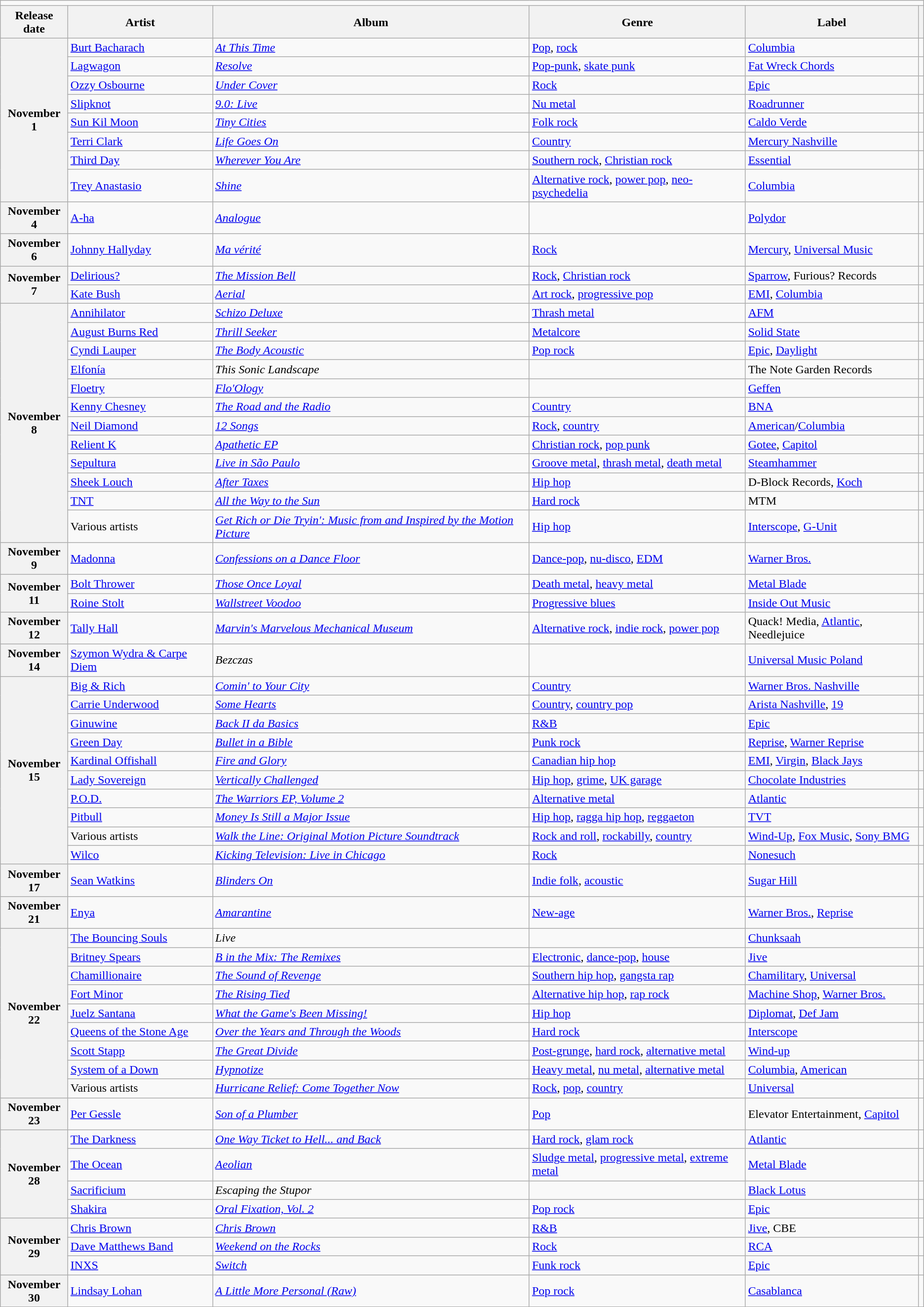<table class="wikitable plainrowheaders">
<tr>
<td colspan="6" style="text-align:center;"></td>
</tr>
<tr>
<th scope="col">Release date</th>
<th scope="col">Artist</th>
<th scope="col">Album</th>
<th scope="col">Genre</th>
<th scope="col">Label</th>
<th scope="col"></th>
</tr>
<tr>
<th scope="row" rowspan="8" style="text-align:center;">November<br>1</th>
<td><a href='#'>Burt Bacharach</a></td>
<td><em><a href='#'>At This Time</a></em></td>
<td><a href='#'>Pop</a>, <a href='#'>rock</a></td>
<td><a href='#'>Columbia</a></td>
<td></td>
</tr>
<tr>
<td><a href='#'>Lagwagon</a></td>
<td><em><a href='#'>Resolve</a></em></td>
<td><a href='#'>Pop-punk</a>, <a href='#'>skate punk</a></td>
<td><a href='#'>Fat Wreck Chords</a></td>
<td></td>
</tr>
<tr>
<td><a href='#'>Ozzy Osbourne</a></td>
<td><em><a href='#'>Under Cover</a></em></td>
<td><a href='#'>Rock</a></td>
<td><a href='#'>Epic</a></td>
<td></td>
</tr>
<tr>
<td><a href='#'>Slipknot</a></td>
<td><em><a href='#'>9.0: Live</a></em></td>
<td><a href='#'>Nu metal</a></td>
<td><a href='#'>Roadrunner</a></td>
<td></td>
</tr>
<tr>
<td><a href='#'>Sun Kil Moon</a></td>
<td><em><a href='#'>Tiny Cities</a></em></td>
<td><a href='#'>Folk rock</a></td>
<td><a href='#'>Caldo Verde</a></td>
<td></td>
</tr>
<tr>
<td><a href='#'>Terri Clark</a></td>
<td><em><a href='#'>Life Goes On</a></em></td>
<td><a href='#'>Country</a></td>
<td><a href='#'>Mercury Nashville</a></td>
<td></td>
</tr>
<tr>
<td><a href='#'>Third Day</a></td>
<td><em><a href='#'>Wherever You Are</a></em></td>
<td><a href='#'>Southern rock</a>, <a href='#'>Christian rock</a></td>
<td><a href='#'>Essential</a></td>
<td></td>
</tr>
<tr>
<td><a href='#'>Trey Anastasio</a></td>
<td><em><a href='#'>Shine</a></em></td>
<td><a href='#'>Alternative rock</a>, <a href='#'>power pop</a>, <a href='#'>neo-psychedelia</a></td>
<td><a href='#'>Columbia</a></td>
<td></td>
</tr>
<tr>
<th scope="row" style="text-align:center;">November<br>4</th>
<td><a href='#'>A-ha</a></td>
<td><em><a href='#'>Analogue</a></em></td>
<td></td>
<td><a href='#'>Polydor</a></td>
<td></td>
</tr>
<tr>
<th scope="row" style="text-align:center;">November<br>6</th>
<td><a href='#'>Johnny Hallyday</a></td>
<td><em><a href='#'>Ma vérité</a></em></td>
<td><a href='#'>Rock</a></td>
<td><a href='#'>Mercury</a>, <a href='#'>Universal Music</a></td>
<td></td>
</tr>
<tr>
<th scope="row" rowspan="2" style="text-align:center;">November<br>7</th>
<td><a href='#'>Delirious?</a></td>
<td><em><a href='#'>The Mission Bell</a></em></td>
<td><a href='#'>Rock</a>, <a href='#'>Christian rock</a></td>
<td><a href='#'>Sparrow</a>, Furious? Records</td>
<td></td>
</tr>
<tr>
<td><a href='#'>Kate Bush</a></td>
<td><em><a href='#'>Aerial</a></em></td>
<td><a href='#'>Art rock</a>, <a href='#'>progressive pop</a></td>
<td><a href='#'>EMI</a>, <a href='#'>Columbia</a></td>
<td></td>
</tr>
<tr>
<th scope="row" rowspan="12" style="text-align:center;">November<br>8</th>
<td><a href='#'>Annihilator</a></td>
<td><em><a href='#'>Schizo Deluxe</a></em></td>
<td><a href='#'>Thrash metal</a></td>
<td><a href='#'>AFM</a></td>
<td></td>
</tr>
<tr>
<td><a href='#'>August Burns Red</a></td>
<td><em><a href='#'>Thrill Seeker</a></em></td>
<td><a href='#'>Metalcore</a></td>
<td><a href='#'>Solid State</a></td>
<td></td>
</tr>
<tr>
<td><a href='#'>Cyndi Lauper</a></td>
<td><em><a href='#'>The Body Acoustic</a></em></td>
<td><a href='#'>Pop rock</a></td>
<td><a href='#'>Epic</a>, <a href='#'>Daylight</a></td>
<td></td>
</tr>
<tr>
<td><a href='#'>Elfonía</a></td>
<td><em>This Sonic Landscape</em></td>
<td></td>
<td>The Note Garden Records</td>
<td></td>
</tr>
<tr>
<td><a href='#'>Floetry</a></td>
<td><em><a href='#'>Flo'Ology</a></em></td>
<td></td>
<td><a href='#'>Geffen</a></td>
<td></td>
</tr>
<tr>
<td><a href='#'>Kenny Chesney</a></td>
<td><em><a href='#'>The Road and the Radio</a></em></td>
<td><a href='#'>Country</a></td>
<td><a href='#'>BNA</a></td>
<td></td>
</tr>
<tr>
<td><a href='#'>Neil Diamond</a></td>
<td><em><a href='#'>12 Songs</a></em></td>
<td><a href='#'>Rock</a>, <a href='#'>country</a></td>
<td><a href='#'>American</a>/<a href='#'>Columbia</a></td>
<td></td>
</tr>
<tr>
<td><a href='#'>Relient K</a></td>
<td><em><a href='#'>Apathetic EP</a></em></td>
<td><a href='#'>Christian rock</a>, <a href='#'>pop punk</a></td>
<td><a href='#'>Gotee</a>, <a href='#'>Capitol</a></td>
<td></td>
</tr>
<tr>
<td><a href='#'>Sepultura</a></td>
<td><em><a href='#'>Live in São Paulo</a></em></td>
<td><a href='#'>Groove metal</a>, <a href='#'>thrash metal</a>, <a href='#'>death metal</a></td>
<td><a href='#'>Steamhammer</a></td>
<td></td>
</tr>
<tr>
<td><a href='#'>Sheek Louch</a></td>
<td><em><a href='#'>After Taxes</a></em></td>
<td><a href='#'>Hip hop</a></td>
<td>D-Block Records, <a href='#'>Koch</a></td>
<td></td>
</tr>
<tr>
<td><a href='#'>TNT</a></td>
<td><em><a href='#'>All the Way to the Sun</a></em></td>
<td><a href='#'>Hard rock</a></td>
<td>MTM</td>
<td></td>
</tr>
<tr>
<td>Various artists</td>
<td><em><a href='#'>Get Rich or Die Tryin': Music from and Inspired by the Motion Picture</a></em></td>
<td><a href='#'>Hip hop</a></td>
<td><a href='#'>Interscope</a>, <a href='#'>G-Unit</a></td>
<td></td>
</tr>
<tr>
<th scope="row" style="text-align:center;">November<br>9</th>
<td><a href='#'>Madonna</a></td>
<td><em><a href='#'>Confessions on a Dance Floor</a></em></td>
<td><a href='#'>Dance-pop</a>, <a href='#'>nu-disco</a>, <a href='#'>EDM</a></td>
<td><a href='#'>Warner Bros.</a></td>
<td></td>
</tr>
<tr>
<th scope="row" rowspan="2" style="text-align:center;">November<br>11</th>
<td><a href='#'>Bolt Thrower</a></td>
<td><em><a href='#'>Those Once Loyal</a></em></td>
<td><a href='#'>Death metal</a>, <a href='#'>heavy metal</a></td>
<td><a href='#'>Metal Blade</a></td>
<td></td>
</tr>
<tr>
<td><a href='#'>Roine Stolt</a></td>
<td><em><a href='#'>Wallstreet Voodoo</a></em></td>
<td><a href='#'>Progressive blues</a></td>
<td><a href='#'>Inside Out Music</a></td>
<td></td>
</tr>
<tr>
<th scope="row" style="text-align:center;">November<br>12</th>
<td><a href='#'>Tally Hall</a></td>
<td><em><a href='#'>Marvin's Marvelous Mechanical Museum</a></em></td>
<td><a href='#'>Alternative rock</a>, <a href='#'>indie rock</a>, <a href='#'>power pop</a></td>
<td>Quack! Media, <a href='#'>Atlantic</a>, Needlejuice</td>
<td></td>
</tr>
<tr>
<th scope="row" style="text-align:center;">November<br>14</th>
<td><a href='#'>Szymon Wydra & Carpe Diem</a></td>
<td><em>Bezczas</em></td>
<td></td>
<td><a href='#'>Universal Music Poland</a></td>
<td></td>
</tr>
<tr>
<th scope="row" rowspan="10" style="text-align:center;">November<br>15</th>
<td><a href='#'>Big & Rich</a></td>
<td><em><a href='#'>Comin' to Your City</a></em></td>
<td><a href='#'>Country</a></td>
<td><a href='#'>Warner Bros. Nashville</a></td>
<td></td>
</tr>
<tr>
<td><a href='#'>Carrie Underwood</a></td>
<td><em><a href='#'>Some Hearts</a></em></td>
<td><a href='#'>Country</a>, <a href='#'>country pop</a></td>
<td><a href='#'>Arista Nashville</a>, <a href='#'>19</a></td>
<td></td>
</tr>
<tr>
<td><a href='#'>Ginuwine</a></td>
<td><em><a href='#'>Back II da Basics</a></em></td>
<td><a href='#'>R&B</a></td>
<td><a href='#'>Epic</a></td>
<td></td>
</tr>
<tr>
<td><a href='#'>Green Day</a></td>
<td><em><a href='#'>Bullet in a Bible</a></em></td>
<td><a href='#'>Punk rock</a></td>
<td><a href='#'>Reprise</a>, <a href='#'>Warner Reprise</a></td>
<td></td>
</tr>
<tr>
<td><a href='#'>Kardinal Offishall</a></td>
<td><em><a href='#'>Fire and Glory</a></em></td>
<td><a href='#'>Canadian hip hop</a></td>
<td><a href='#'>EMI</a>, <a href='#'>Virgin</a>, <a href='#'>Black Jays</a></td>
<td></td>
</tr>
<tr>
<td><a href='#'>Lady Sovereign</a></td>
<td><em><a href='#'>Vertically Challenged</a></em></td>
<td><a href='#'>Hip hop</a>, <a href='#'>grime</a>, <a href='#'>UK garage</a></td>
<td><a href='#'>Chocolate Industries</a></td>
<td></td>
</tr>
<tr>
<td><a href='#'>P.O.D.</a></td>
<td><em><a href='#'>The Warriors EP, Volume 2</a></em></td>
<td><a href='#'>Alternative metal</a></td>
<td><a href='#'>Atlantic</a></td>
<td></td>
</tr>
<tr>
<td><a href='#'>Pitbull</a></td>
<td><em><a href='#'>Money Is Still a Major Issue</a></em></td>
<td><a href='#'>Hip hop</a>, <a href='#'>ragga hip hop</a>, <a href='#'>reggaeton</a></td>
<td><a href='#'>TVT</a></td>
<td></td>
</tr>
<tr>
<td>Various artists</td>
<td><em><a href='#'>Walk the Line: Original Motion Picture Soundtrack</a></em></td>
<td><a href='#'>Rock and roll</a>, <a href='#'>rockabilly</a>, <a href='#'>country</a></td>
<td><a href='#'>Wind-Up</a>, <a href='#'>Fox Music</a>, <a href='#'>Sony BMG</a></td>
<td></td>
</tr>
<tr>
<td><a href='#'>Wilco</a></td>
<td><em><a href='#'>Kicking Television: Live in Chicago</a></em></td>
<td><a href='#'>Rock</a></td>
<td><a href='#'>Nonesuch</a></td>
<td></td>
</tr>
<tr>
<th scope="row" style="text-align:center;">November<br>17</th>
<td><a href='#'>Sean Watkins</a></td>
<td><em><a href='#'>Blinders On</a></em></td>
<td><a href='#'>Indie folk</a>, <a href='#'>acoustic</a></td>
<td><a href='#'>Sugar Hill</a></td>
<td></td>
</tr>
<tr>
<th scope="row" style="text-align:center;">November<br>21</th>
<td><a href='#'>Enya</a></td>
<td><em><a href='#'>Amarantine</a></em></td>
<td><a href='#'>New-age</a></td>
<td><a href='#'>Warner Bros.</a>, <a href='#'>Reprise</a></td>
<td></td>
</tr>
<tr>
<th scope="row" rowspan="9" style="text-align:center;">November<br>22</th>
<td><a href='#'>The Bouncing Souls</a></td>
<td><em>Live</em></td>
<td></td>
<td><a href='#'>Chunksaah</a></td>
<td></td>
</tr>
<tr>
<td><a href='#'>Britney Spears</a></td>
<td><em><a href='#'>B in the Mix: The Remixes</a></em></td>
<td><a href='#'>Electronic</a>, <a href='#'>dance-pop</a>, <a href='#'>house</a></td>
<td><a href='#'>Jive</a></td>
<td></td>
</tr>
<tr>
<td><a href='#'>Chamillionaire</a></td>
<td><em><a href='#'>The Sound of Revenge</a></em></td>
<td><a href='#'>Southern hip hop</a>, <a href='#'>gangsta rap</a></td>
<td><a href='#'>Chamilitary</a>, <a href='#'>Universal</a></td>
<td></td>
</tr>
<tr>
<td><a href='#'>Fort Minor</a></td>
<td><em><a href='#'>The Rising Tied</a></em></td>
<td><a href='#'>Alternative hip hop</a>, <a href='#'>rap rock</a></td>
<td><a href='#'>Machine Shop</a>, <a href='#'>Warner Bros.</a></td>
<td></td>
</tr>
<tr>
<td><a href='#'>Juelz Santana</a></td>
<td><em><a href='#'>What the Game's Been Missing!</a></em></td>
<td><a href='#'>Hip hop</a></td>
<td><a href='#'>Diplomat</a>, <a href='#'>Def Jam</a></td>
<td></td>
</tr>
<tr>
<td><a href='#'>Queens of the Stone Age</a></td>
<td><em><a href='#'>Over the Years and Through the Woods</a></em></td>
<td><a href='#'>Hard rock</a></td>
<td><a href='#'>Interscope</a></td>
<td></td>
</tr>
<tr>
<td><a href='#'>Scott Stapp</a></td>
<td><em><a href='#'>The Great Divide</a></em></td>
<td><a href='#'>Post-grunge</a>, <a href='#'>hard rock</a>, <a href='#'>alternative metal</a></td>
<td><a href='#'>Wind-up</a></td>
<td></td>
</tr>
<tr>
<td><a href='#'>System of a Down</a></td>
<td><em><a href='#'>Hypnotize</a></em></td>
<td><a href='#'>Heavy metal</a>, <a href='#'>nu metal</a>, <a href='#'>alternative metal</a></td>
<td><a href='#'>Columbia</a>, <a href='#'>American</a></td>
<td></td>
</tr>
<tr>
<td>Various artists</td>
<td><em><a href='#'>Hurricane Relief: Come Together Now</a></em></td>
<td><a href='#'>Rock</a>, <a href='#'>pop</a>, <a href='#'>country</a></td>
<td><a href='#'>Universal</a></td>
<td></td>
</tr>
<tr>
<th scope="row" style="text-align:center;">November<br>23</th>
<td><a href='#'>Per Gessle</a></td>
<td><em><a href='#'>Son of a Plumber</a></em></td>
<td><a href='#'>Pop</a></td>
<td>Elevator Entertainment, <a href='#'>Capitol</a></td>
<td></td>
</tr>
<tr>
<th scope="row" rowspan="4" style="text-align:center;">November<br>28</th>
<td><a href='#'>The Darkness</a></td>
<td><em><a href='#'>One Way Ticket to Hell... and Back</a></em></td>
<td><a href='#'>Hard rock</a>, <a href='#'>glam rock</a></td>
<td><a href='#'>Atlantic</a></td>
<td></td>
</tr>
<tr>
<td><a href='#'>The Ocean</a></td>
<td><em><a href='#'>Aeolian</a></em></td>
<td><a href='#'>Sludge metal</a>, <a href='#'>progressive metal</a>, <a href='#'>extreme metal</a></td>
<td><a href='#'>Metal Blade</a></td>
<td></td>
</tr>
<tr>
<td><a href='#'>Sacrificium</a></td>
<td><em>Escaping the Stupor</em></td>
<td></td>
<td><a href='#'>Black Lotus</a></td>
<td></td>
</tr>
<tr>
<td><a href='#'>Shakira</a></td>
<td><em><a href='#'>Oral Fixation, Vol. 2</a></em></td>
<td><a href='#'>Pop rock</a></td>
<td><a href='#'>Epic</a></td>
<td></td>
</tr>
<tr>
<th scope="row" rowspan="3" style="text-align:center;">November<br>29</th>
<td><a href='#'>Chris Brown</a></td>
<td><em><a href='#'>Chris Brown</a></em></td>
<td><a href='#'>R&B</a></td>
<td><a href='#'>Jive</a>, CBE</td>
<td></td>
</tr>
<tr>
<td><a href='#'>Dave Matthews Band</a></td>
<td><em><a href='#'>Weekend on the Rocks</a></em></td>
<td><a href='#'>Rock</a></td>
<td><a href='#'>RCA</a></td>
<td></td>
</tr>
<tr>
<td><a href='#'>INXS</a></td>
<td><em><a href='#'>Switch</a></em></td>
<td><a href='#'>Funk rock</a></td>
<td><a href='#'>Epic</a></td>
<td></td>
</tr>
<tr>
<th scope="row" style="text-align:center;">November<br>30</th>
<td><a href='#'>Lindsay Lohan</a></td>
<td><em><a href='#'>A Little More Personal (Raw)</a></em></td>
<td><a href='#'>Pop rock</a></td>
<td><a href='#'>Casablanca</a></td>
<td></td>
</tr>
</table>
